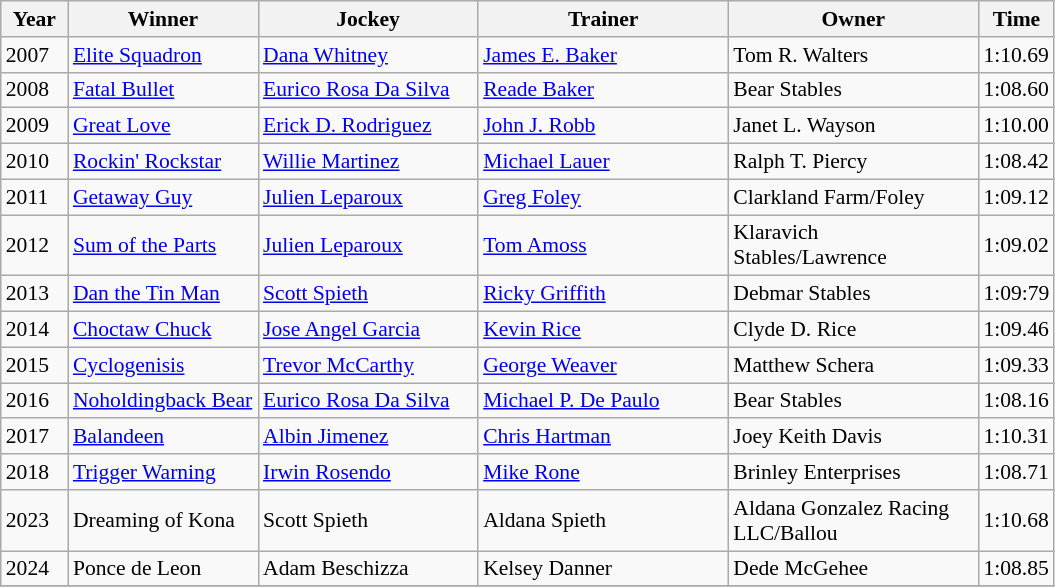<table class="wikitable sortable" style="font-size:90%">
<tr>
<th style="width:38px">Year</th>
<th style="width:120px">Winner</th>
<th style="width:140px">Jockey</th>
<th style="width:160px">Trainer</th>
<th style="width:160px">Owner</th>
<th>Time</th>
</tr>
<tr>
<td>2007</td>
<td><a href='#'>Elite Squadron</a></td>
<td><a href='#'>Dana Whitney</a></td>
<td><a href='#'>James E. Baker</a></td>
<td>Tom R. Walters</td>
<td>1:10.69</td>
</tr>
<tr>
<td>2008</td>
<td><a href='#'>Fatal Bullet</a></td>
<td><a href='#'>Eurico Rosa Da Silva</a></td>
<td><a href='#'>Reade Baker</a></td>
<td>Bear Stables</td>
<td>1:08.60</td>
</tr>
<tr>
<td>2009</td>
<td><a href='#'>Great Love</a></td>
<td><a href='#'>Erick D. Rodriguez</a></td>
<td><a href='#'>John J. Robb</a></td>
<td>Janet L. Wayson</td>
<td>1:10.00</td>
</tr>
<tr>
<td>2010</td>
<td><a href='#'>Rockin' Rockstar</a></td>
<td><a href='#'>Willie Martinez</a></td>
<td><a href='#'>Michael Lauer</a></td>
<td>Ralph T. Piercy</td>
<td>1:08.42</td>
</tr>
<tr>
<td>2011</td>
<td><a href='#'>Getaway Guy</a></td>
<td><a href='#'>Julien Leparoux</a></td>
<td><a href='#'>Greg Foley</a></td>
<td>Clarkland Farm/Foley</td>
<td>1:09.12</td>
</tr>
<tr>
<td>2012</td>
<td><a href='#'>Sum of the Parts</a></td>
<td><a href='#'>Julien Leparoux</a></td>
<td><a href='#'>Tom Amoss</a></td>
<td>Klaravich Stables/Lawrence</td>
<td>1:09.02</td>
</tr>
<tr>
<td>2013</td>
<td><a href='#'>Dan the Tin Man</a></td>
<td><a href='#'>Scott Spieth</a></td>
<td><a href='#'>Ricky Griffith</a></td>
<td>Debmar Stables</td>
<td>1:09:79</td>
</tr>
<tr>
<td>2014</td>
<td><a href='#'>Choctaw Chuck</a></td>
<td><a href='#'>Jose Angel Garcia</a></td>
<td><a href='#'>Kevin Rice</a></td>
<td>Clyde D. Rice</td>
<td>1:09.46</td>
</tr>
<tr>
<td>2015</td>
<td><a href='#'>Cyclogenisis</a></td>
<td><a href='#'>Trevor McCarthy</a></td>
<td><a href='#'>George Weaver</a></td>
<td>Matthew Schera</td>
<td>1:09.33</td>
</tr>
<tr>
<td>2016</td>
<td><a href='#'>Noholdingback Bear</a></td>
<td><a href='#'>Eurico Rosa Da Silva</a></td>
<td><a href='#'>Michael P. De Paulo</a></td>
<td>Bear Stables</td>
<td>1:08.16</td>
</tr>
<tr>
<td>2017</td>
<td><a href='#'>Balandeen</a></td>
<td><a href='#'>Albin Jimenez</a></td>
<td><a href='#'>Chris Hartman</a></td>
<td>Joey Keith Davis</td>
<td>1:10.31</td>
</tr>
<tr>
<td>2018</td>
<td><a href='#'>Trigger Warning</a></td>
<td><a href='#'>Irwin Rosendo</a></td>
<td><a href='#'>Mike Rone</a></td>
<td>Brinley Enterprises</td>
<td>1:08.71</td>
</tr>
<tr>
<td>2023</td>
<td>Dreaming of Kona</td>
<td>Scott Spieth</td>
<td>Aldana Spieth</td>
<td>Aldana Gonzalez Racing LLC/Ballou</td>
<td>1:10.68</td>
</tr>
<tr>
<td>2024</td>
<td>Ponce de Leon</td>
<td>Adam Beschizza</td>
<td>Kelsey Danner</td>
<td>Dede McGehee</td>
<td>1:08.85</td>
</tr>
<tr>
</tr>
</table>
